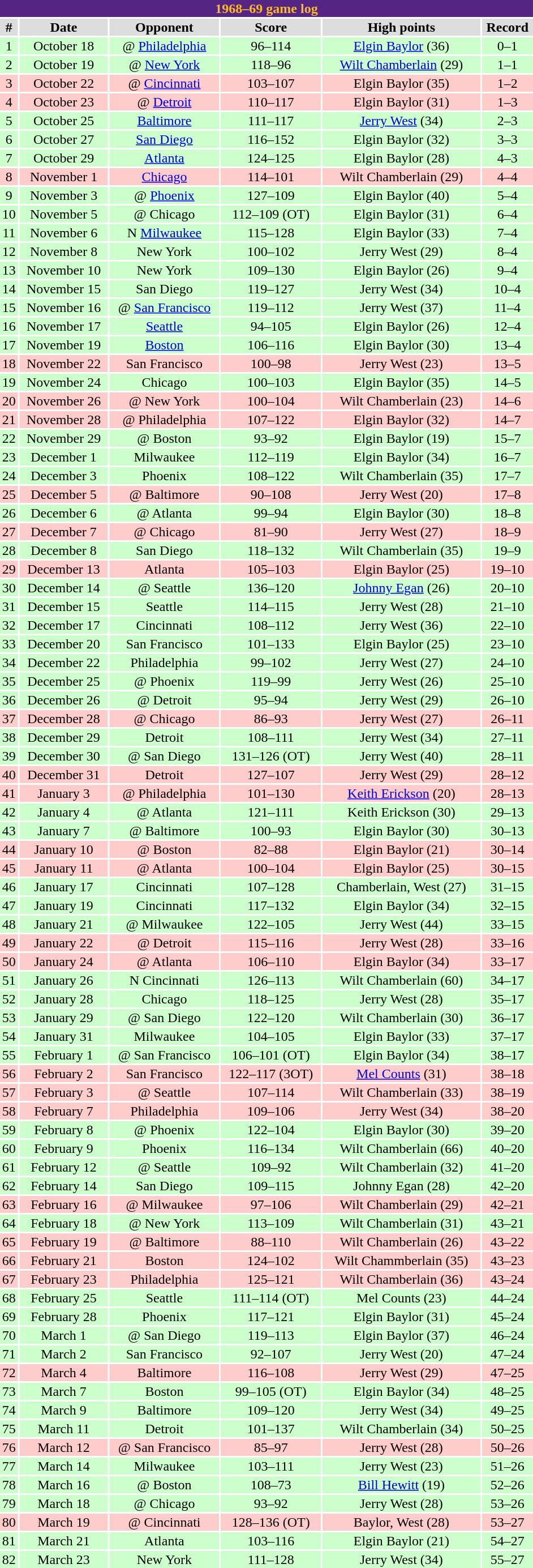<table class="toccolours collapsible" width=50% style="clear:both; margin:1.5em auto; text-align:center">
<tr>
<th colspan=11 style="background:#552583; color:#FDB927;">1968–69 game log</th>
</tr>
<tr align="center" bgcolor="#dddddd">
<td><strong>#</strong></td>
<td><strong>Date</strong></td>
<td><strong>Opponent</strong></td>
<td><strong>Score</strong></td>
<td><strong>High points</strong></td>
<td><strong>Record</strong></td>
</tr>
<tr align="center" bgcolor="ccffcc">
<td>1</td>
<td>October 18</td>
<td>@ <a href='#'>Philadelphia</a></td>
<td>96–114</td>
<td><a href='#'>Elgin Baylor</a> (36)</td>
<td>0–1</td>
</tr>
<tr align="center" bgcolor="ccffcc">
<td>2</td>
<td>October 19</td>
<td>@ <a href='#'>New York</a></td>
<td>118–96</td>
<td><a href='#'>Wilt Chamberlain</a> (29)</td>
<td>1–1</td>
</tr>
<tr align="center" bgcolor="ffcccc">
<td>3</td>
<td>October 22</td>
<td>@ <a href='#'>Cincinnati</a></td>
<td>103–107</td>
<td>Elgin Baylor (35)</td>
<td>1–2</td>
</tr>
<tr align="center" bgcolor="ffcccc">
<td>4</td>
<td>October 23</td>
<td>@ <a href='#'>Detroit</a></td>
<td>110–117</td>
<td>Elgin Baylor (31)</td>
<td>1–3</td>
</tr>
<tr align="center" bgcolor="ccffcc">
<td>5</td>
<td>October 25</td>
<td><a href='#'>Baltimore</a></td>
<td>111–117</td>
<td><a href='#'>Jerry West</a> (34)</td>
<td>2–3</td>
</tr>
<tr align="center" bgcolor="ccffcc">
<td>6</td>
<td>October 27</td>
<td><a href='#'>San Diego</a></td>
<td>116–152</td>
<td>Elgin Baylor (32)</td>
<td>3–3</td>
</tr>
<tr align="center" bgcolor="ccffcc">
<td>7</td>
<td>October 29</td>
<td><a href='#'>Atlanta</a></td>
<td>124–125</td>
<td>Elgin Baylor (28)</td>
<td>4–3</td>
</tr>
<tr align="center" bgcolor="ffcccc">
<td>8</td>
<td>November 1</td>
<td><a href='#'>Chicago</a></td>
<td>114–101</td>
<td>Wilt Chamberlain (29)</td>
<td>4–4</td>
</tr>
<tr align="center" bgcolor="ccffcc">
<td>9</td>
<td>November 3</td>
<td>@ <a href='#'>Phoenix</a></td>
<td>127–109</td>
<td>Elgin Baylor (40)</td>
<td>5–4</td>
</tr>
<tr align="center" bgcolor="ccffcc">
<td>10</td>
<td>November 5</td>
<td>@ Chicago</td>
<td>112–109 (OT)</td>
<td>Elgin Baylor (31)</td>
<td>6–4</td>
</tr>
<tr align="center" bgcolor="ccffcc">
<td>11</td>
<td>November 6</td>
<td>N <a href='#'>Milwaukee</a></td>
<td>115–128</td>
<td>Elgin Baylor (33)</td>
<td>7–4</td>
</tr>
<tr align="center" bgcolor="ccffcc">
<td>12</td>
<td>November 8</td>
<td>New York</td>
<td>100–102</td>
<td>Jerry West (29)</td>
<td>8–4</td>
</tr>
<tr align="center" bgcolor="ccffcc">
<td>13</td>
<td>November 10</td>
<td>New York</td>
<td>109–130</td>
<td>Elgin Baylor (26)</td>
<td>9–4</td>
</tr>
<tr align="center" bgcolor="ccffcc">
<td>14</td>
<td>November 15</td>
<td>San Diego</td>
<td>119–127</td>
<td>Jerry West (34)</td>
<td>10–4</td>
</tr>
<tr align="center" bgcolor="ccffcc">
<td>15</td>
<td>November 16</td>
<td>@ <a href='#'>San Francisco</a></td>
<td>119–112</td>
<td>Jerry West (37)</td>
<td>11–4</td>
</tr>
<tr align="center" bgcolor="ccffcc">
<td>16</td>
<td>November 17</td>
<td><a href='#'>Seattle</a></td>
<td>94–105</td>
<td>Elgin Baylor (26)</td>
<td>12–4</td>
</tr>
<tr align="center" bgcolor="ccffcc">
<td>17</td>
<td>November 19</td>
<td><a href='#'>Boston</a></td>
<td>106–116</td>
<td>Elgin Baylor (30)</td>
<td>13–4</td>
</tr>
<tr align="center" bgcolor="ffcccc">
<td>18</td>
<td>November 22</td>
<td>San Francisco</td>
<td>100–98</td>
<td>Jerry West (23)</td>
<td>13–5</td>
</tr>
<tr align="center" bgcolor="ccffcc">
<td>19</td>
<td>November 24</td>
<td>Chicago</td>
<td>100–103</td>
<td>Elgin Baylor (35)</td>
<td>14–5</td>
</tr>
<tr align="center" bgcolor="ffcccc">
<td>20</td>
<td>November 26</td>
<td>@ New York</td>
<td>100–104</td>
<td>Wilt Chamberlain (23)</td>
<td>14–6</td>
</tr>
<tr align="center" bgcolor="ffcccc">
<td>21</td>
<td>November 28</td>
<td>@ Philadelphia</td>
<td>107–122</td>
<td>Elgin Baylor (32)</td>
<td>14–7</td>
</tr>
<tr align="center" bgcolor="ccffcc">
<td>22</td>
<td>November 29</td>
<td>@ Boston</td>
<td>93–92</td>
<td>Elgin Baylor (19)</td>
<td>15–7</td>
</tr>
<tr align="center" bgcolor="ccffcc">
<td>23</td>
<td>December 1</td>
<td>Milwaukee</td>
<td>112–119</td>
<td>Elgin Baylor (34)</td>
<td>16–7</td>
</tr>
<tr align="center" bgcolor="ccffcc">
<td>24</td>
<td>December 3</td>
<td>Phoenix</td>
<td>108–122</td>
<td>Wilt Chamberlain (35)</td>
<td>17–7</td>
</tr>
<tr align="center" bgcolor="ffcccc">
<td>25</td>
<td>December 5</td>
<td>@ Baltimore</td>
<td>90–108</td>
<td>Jerry West (20)</td>
<td>17–8</td>
</tr>
<tr align="center" bgcolor="ccffcc">
<td>26</td>
<td>December 6</td>
<td>@ Atlanta</td>
<td>99–94</td>
<td>Elgin Baylor (30)</td>
<td>18–8</td>
</tr>
<tr align="center" bgcolor="ffcccc">
<td>27</td>
<td>December 7</td>
<td>@ Chicago</td>
<td>81–90</td>
<td>Jerry West (27)</td>
<td>18–9</td>
</tr>
<tr align="center" bgcolor="ccffcc">
<td>28</td>
<td>December 8</td>
<td>San Diego</td>
<td>118–132</td>
<td>Wilt Chamberlain (35)</td>
<td>19–9</td>
</tr>
<tr align="center" bgcolor="ffcccc">
<td>29</td>
<td>December 13</td>
<td>Atlanta</td>
<td>105–103</td>
<td>Elgin Baylor (25)</td>
<td>19–10</td>
</tr>
<tr align="center" bgcolor="ccffcc">
<td>30</td>
<td>December 14</td>
<td>@ Seattle</td>
<td>136–120</td>
<td><a href='#'>Johnny Egan</a> (26)</td>
<td>20–10</td>
</tr>
<tr align="center" bgcolor="ccffcc">
<td>31</td>
<td>December 15</td>
<td>Seattle</td>
<td>114–115</td>
<td>Jerry West (28)</td>
<td>21–10</td>
</tr>
<tr align="center" bgcolor="ccffcc">
<td>32</td>
<td>December 17</td>
<td>Cincinnati</td>
<td>108–112</td>
<td>Jerry West (36)</td>
<td>22–10</td>
</tr>
<tr align="center" bgcolor="ccffcc">
<td>33</td>
<td>December 20</td>
<td>San Francisco</td>
<td>101–133</td>
<td>Elgin Baylor (25)</td>
<td>23–10</td>
</tr>
<tr align="center" bgcolor="ccffcc">
<td>34</td>
<td>December 22</td>
<td>Philadelphia</td>
<td>99–102</td>
<td>Jerry West (27)</td>
<td>24–10</td>
</tr>
<tr align="center" bgcolor="ccffcc">
<td>35</td>
<td>December 25</td>
<td>@ Phoenix</td>
<td>119–99</td>
<td>Jerry West (26)</td>
<td>25–10</td>
</tr>
<tr align="center" bgcolor="ccffcc">
<td>36</td>
<td>December 26</td>
<td>@ Detroit</td>
<td>95–94</td>
<td>Jerry West (29)</td>
<td>26–10</td>
</tr>
<tr align="center" bgcolor="ffcccc">
<td>37</td>
<td>December 28</td>
<td>@ Chicago</td>
<td>86–93</td>
<td>Jerry West (27)</td>
<td>26–11</td>
</tr>
<tr align="center" bgcolor="ccffcc">
<td>38</td>
<td>December 29</td>
<td>Detroit</td>
<td>108–111</td>
<td>Jerry West (34)</td>
<td>27–11</td>
</tr>
<tr align="center" bgcolor="ccffcc">
<td>39</td>
<td>December 30</td>
<td>@ San Diego</td>
<td>131–126 (OT)</td>
<td>Jerry West (40)</td>
<td>28–11</td>
</tr>
<tr align="center" bgcolor="ffcccc">
<td>40</td>
<td>December 31</td>
<td>Detroit</td>
<td>127–107</td>
<td>Jerry West (29)</td>
<td>28–12</td>
</tr>
<tr align="center" bgcolor="ffcccc">
<td>41</td>
<td>January 3</td>
<td>@ Philadelphia</td>
<td>101–130</td>
<td><a href='#'>Keith Erickson</a> (20)</td>
<td>28–13</td>
</tr>
<tr align="center" bgcolor="ccffcc">
<td>42</td>
<td>January 4</td>
<td>@ Atlanta</td>
<td>121–111</td>
<td>Keith Erickson (30)</td>
<td>29–13</td>
</tr>
<tr align="center" bgcolor="ccffcc">
<td>43</td>
<td>January 7</td>
<td>@ Baltimore</td>
<td>100–93</td>
<td>Elgin Baylor (30)</td>
<td>30–13</td>
</tr>
<tr align="center" bgcolor="ffcccc">
<td>44</td>
<td>January 10</td>
<td>@ Boston</td>
<td>82–88</td>
<td>Elgin Baylor (21)</td>
<td>30–14</td>
</tr>
<tr align="center" bgcolor="ffcccc">
<td>45</td>
<td>January 11</td>
<td>@ Atlanta</td>
<td>100–104</td>
<td>Elgin Baylor (25)</td>
<td>30–15</td>
</tr>
<tr align="center" bgcolor="ccffcc">
<td>46</td>
<td>January 17</td>
<td>Cincinnati</td>
<td>107–128</td>
<td>Chamberlain, West (27)</td>
<td>31–15</td>
</tr>
<tr align="center" bgcolor="ccffcc">
<td>47</td>
<td>January 19</td>
<td>Cincinnati</td>
<td>117–132</td>
<td>Elgin Baylor (34)</td>
<td>32–15</td>
</tr>
<tr align="center" bgcolor="ccffcc">
<td>48</td>
<td>January 21</td>
<td>@ Milwaukee</td>
<td>122–105</td>
<td>Jerry West (44)</td>
<td>33–15</td>
</tr>
<tr align="center" bgcolor="ffcccc">
<td>49</td>
<td>January 22</td>
<td>@ Detroit</td>
<td>115–116</td>
<td>Jerry West (28)</td>
<td>33–16</td>
</tr>
<tr align="center" bgcolor="ffcccc">
<td>50</td>
<td>January 24</td>
<td>@ Atlanta</td>
<td>106–110</td>
<td>Elgin Baylor (34)</td>
<td>33–17</td>
</tr>
<tr align="center" bgcolor="ccffcc">
<td>51</td>
<td>January 26</td>
<td>N Cincinnati</td>
<td>126–113</td>
<td>Wilt Chamberlain (60)</td>
<td>34–17</td>
</tr>
<tr align="center" bgcolor="ccffcc">
<td>52</td>
<td>January 28</td>
<td>Chicago</td>
<td>118–125</td>
<td>Jerry West (28)</td>
<td>35–17</td>
</tr>
<tr align="center" bgcolor="ccffcc">
<td>53</td>
<td>January 29</td>
<td>@ San Diego</td>
<td>122–120</td>
<td>Wilt Chamberlain (30)</td>
<td>36–17</td>
</tr>
<tr align="center" bgcolor="ccffcc">
<td>54</td>
<td>January 31</td>
<td>Milwaukee</td>
<td>104–105</td>
<td>Elgin Baylor (33)</td>
<td>37–17</td>
</tr>
<tr align="center" bgcolor="ccffcc">
<td>55</td>
<td>February 1</td>
<td>@ San Francisco</td>
<td>106–101 (OT)</td>
<td>Elgin Baylor (34)</td>
<td>38–17</td>
</tr>
<tr align="center" bgcolor="ffcccc">
<td>56</td>
<td>February 2</td>
<td>San Francisco</td>
<td>122–117 (3OT)</td>
<td><a href='#'>Mel Counts</a> (31)</td>
<td>38–18</td>
</tr>
<tr align="center" bgcolor="ffcccc">
<td>57</td>
<td>February 3</td>
<td>@ Seattle</td>
<td>107–114</td>
<td>Wilt Chamberlain (33)</td>
<td>38–19</td>
</tr>
<tr align="center" bgcolor="ffcccc">
<td>58</td>
<td>February 7</td>
<td>Philadelphia</td>
<td>109–106</td>
<td>Jerry West (34)</td>
<td>38–20</td>
</tr>
<tr align="center" bgcolor="ccffcc">
<td>59</td>
<td>February 8</td>
<td>@ Phoenix</td>
<td>122–104</td>
<td>Elgin Baylor (30)</td>
<td>39–20</td>
</tr>
<tr align="center" bgcolor="ccffcc">
<td>60</td>
<td>February 9</td>
<td>Phoenix</td>
<td>116–134</td>
<td>Wilt Chamberlain (66)</td>
<td>40–20</td>
</tr>
<tr align="center" bgcolor="ccffcc">
<td>61</td>
<td>February 12</td>
<td>@ Seattle</td>
<td>109–92</td>
<td>Wilt Chamberlain (32)</td>
<td>41–20</td>
</tr>
<tr align="center" bgcolor="ccffcc">
<td>62</td>
<td>February 14</td>
<td>San Diego</td>
<td>109–115</td>
<td>Johnny Egan (28)</td>
<td>42–20</td>
</tr>
<tr align="center" bgcolor="ffcccc">
<td>63</td>
<td>February 16</td>
<td>@ Milwaukee</td>
<td>97–106</td>
<td>Wilt Chamberlain (29)</td>
<td>42–21</td>
</tr>
<tr align="center" bgcolor="ccffcc">
<td>64</td>
<td>February 18</td>
<td>@ New York</td>
<td>113–109</td>
<td>Wilt Chamberlain (31)</td>
<td>43–21</td>
</tr>
<tr align="center" bgcolor="ffcccc">
<td>65</td>
<td>February 19</td>
<td>@ Baltimore</td>
<td>88–110</td>
<td>Wilt Chamberlain (26)</td>
<td>43–22</td>
</tr>
<tr align="center" bgcolor="ffcccc">
<td>66</td>
<td>February 21</td>
<td>Boston</td>
<td>124–102</td>
<td>Wilt Chammberlain (35)</td>
<td>43–23</td>
</tr>
<tr align="center" bgcolor="ffcccc">
<td>67</td>
<td>February 23</td>
<td>Philadelphia</td>
<td>125–121</td>
<td>Wilt Chamberlain (36)</td>
<td>43–24</td>
</tr>
<tr align="center" bgcolor="ccffcc">
<td>68</td>
<td>February 25</td>
<td>Seattle</td>
<td>111–114 (OT)</td>
<td>Mel Counts (23)</td>
<td>44–24</td>
</tr>
<tr align="center" bgcolor="ccffcc">
<td>69</td>
<td>February 28</td>
<td>Phoenix</td>
<td>117–121</td>
<td>Elgin Baylor (31)</td>
<td>45–24</td>
</tr>
<tr align="center" bgcolor="ccffcc">
<td>70</td>
<td>March 1</td>
<td>@ San Diego</td>
<td>119–113</td>
<td>Elgin Baylor (37)</td>
<td>46–24</td>
</tr>
<tr align="center" bgcolor="ccffcc">
<td>71</td>
<td>March 2</td>
<td>San Francisco</td>
<td>92–107</td>
<td>Jerry West (20)</td>
<td>47–24</td>
</tr>
<tr align="center" bgcolor="ffcccc">
<td>72</td>
<td>March 4</td>
<td>Baltimore</td>
<td>116–108</td>
<td>Jerry West (29)</td>
<td>47–25</td>
</tr>
<tr align="center" bgcolor="ccffcc">
<td>73</td>
<td>March 7</td>
<td>Boston</td>
<td>99–105 (OT)</td>
<td>Elgin Baylor (34)</td>
<td>48–25</td>
</tr>
<tr align="center" bgcolor="ccffcc">
<td>74</td>
<td>March 9</td>
<td>Baltimore</td>
<td>109–120</td>
<td>Jerry West (34)</td>
<td>49–25</td>
</tr>
<tr align="center" bgcolor="ccffcc">
<td>75</td>
<td>March 11</td>
<td>Detroit</td>
<td>101–137</td>
<td>Wilt Chamberlain (34)</td>
<td>50–25</td>
</tr>
<tr align="center" bgcolor="ffcccc">
<td>76</td>
<td>March 12</td>
<td>@ San Francisco</td>
<td>85–97</td>
<td>Jerry West (28)</td>
<td>50–26</td>
</tr>
<tr align="center" bgcolor="ccffcc">
<td>77</td>
<td>March 14</td>
<td>Milwaukee</td>
<td>103–111</td>
<td>Jerry West (23)</td>
<td>51–26</td>
</tr>
<tr align="center" bgcolor="ccffcc">
<td>78</td>
<td>March 16</td>
<td>@ Boston</td>
<td>108–73</td>
<td><a href='#'>Bill Hewitt</a> (19)</td>
<td>52–26</td>
</tr>
<tr align="center" bgcolor="ccffcc">
<td>79</td>
<td>March 18</td>
<td>@ Chicago</td>
<td>93–92</td>
<td>Jerry West (28)</td>
<td>53–26</td>
</tr>
<tr align="center" bgcolor="ffcccc">
<td>80</td>
<td>March 19</td>
<td>@ Cincinnati</td>
<td>128–136 (OT)</td>
<td>Baylor, West (28)</td>
<td>53–27</td>
</tr>
<tr align="center" bgcolor="ccffcc">
<td>81</td>
<td>March 21</td>
<td>Atlanta</td>
<td>103–116</td>
<td>Elgin Baylor (21)</td>
<td>54–27</td>
</tr>
<tr align="center" bgcolor="ccffcc">
<td>82</td>
<td>March 23</td>
<td>New York</td>
<td>111–128</td>
<td>Jerry West (34)</td>
<td>55–27</td>
</tr>
</table>
